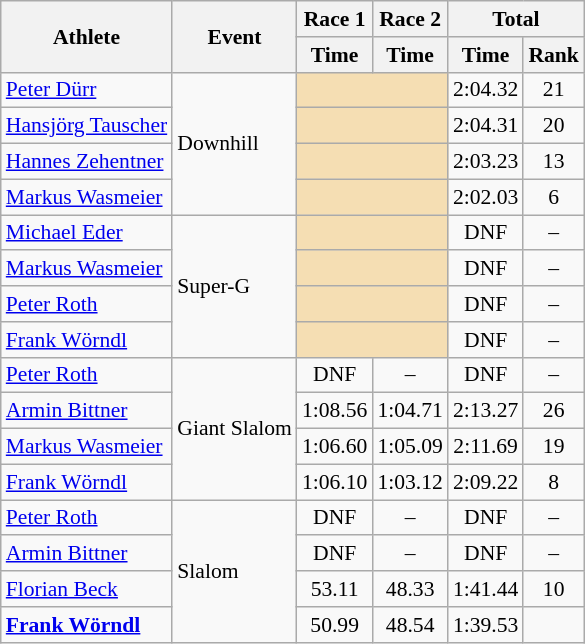<table class="wikitable" style="font-size:90%">
<tr>
<th rowspan="2">Athlete</th>
<th rowspan="2">Event</th>
<th>Race 1</th>
<th>Race 2</th>
<th colspan="2">Total</th>
</tr>
<tr>
<th>Time</th>
<th>Time</th>
<th>Time</th>
<th>Rank</th>
</tr>
<tr>
<td><a href='#'>Peter Dürr</a></td>
<td rowspan="4">Downhill</td>
<td colspan="2" bgcolor="wheat"></td>
<td align="center">2:04.32</td>
<td align="center">21</td>
</tr>
<tr>
<td><a href='#'>Hansjörg Tauscher</a></td>
<td colspan="2" bgcolor="wheat"></td>
<td align="center">2:04.31</td>
<td align="center">20</td>
</tr>
<tr>
<td><a href='#'>Hannes Zehentner</a></td>
<td colspan="2" bgcolor="wheat"></td>
<td align="center">2:03.23</td>
<td align="center">13</td>
</tr>
<tr>
<td><a href='#'>Markus Wasmeier</a></td>
<td colspan="2" bgcolor="wheat"></td>
<td align="center">2:02.03</td>
<td align="center">6</td>
</tr>
<tr>
<td><a href='#'>Michael Eder</a></td>
<td rowspan="4">Super-G</td>
<td colspan="2" bgcolor="wheat"></td>
<td align="center">DNF</td>
<td align="center">–</td>
</tr>
<tr>
<td><a href='#'>Markus Wasmeier</a></td>
<td colspan="2" bgcolor="wheat"></td>
<td align="center">DNF</td>
<td align="center">–</td>
</tr>
<tr>
<td><a href='#'>Peter Roth</a></td>
<td colspan="2" bgcolor="wheat"></td>
<td align="center">DNF</td>
<td align="center">–</td>
</tr>
<tr>
<td><a href='#'>Frank Wörndl</a></td>
<td colspan="2" bgcolor="wheat"></td>
<td align="center">DNF</td>
<td align="center">–</td>
</tr>
<tr>
<td><a href='#'>Peter Roth</a></td>
<td rowspan="4">Giant Slalom</td>
<td align="center">DNF</td>
<td align="center">–</td>
<td align="center">DNF</td>
<td align="center">–</td>
</tr>
<tr>
<td><a href='#'>Armin Bittner</a></td>
<td align="center">1:08.56</td>
<td align="center">1:04.71</td>
<td align="center">2:13.27</td>
<td align="center">26</td>
</tr>
<tr>
<td><a href='#'>Markus Wasmeier</a></td>
<td align="center">1:06.60</td>
<td align="center">1:05.09</td>
<td align="center">2:11.69</td>
<td align="center">19</td>
</tr>
<tr>
<td><a href='#'>Frank Wörndl</a></td>
<td align="center">1:06.10</td>
<td align="center">1:03.12</td>
<td align="center">2:09.22</td>
<td align="center">8</td>
</tr>
<tr>
<td><a href='#'>Peter Roth</a></td>
<td rowspan="4">Slalom</td>
<td align="center">DNF</td>
<td align="center">–</td>
<td align="center">DNF</td>
<td align="center">–</td>
</tr>
<tr>
<td><a href='#'>Armin Bittner</a></td>
<td align="center">DNF</td>
<td align="center">–</td>
<td align="center">DNF</td>
<td align="center">–</td>
</tr>
<tr>
<td><a href='#'>Florian Beck</a></td>
<td align="center">53.11</td>
<td align="center">48.33</td>
<td align="center">1:41.44</td>
<td align="center">10</td>
</tr>
<tr>
<td><strong><a href='#'>Frank Wörndl</a></strong></td>
<td align="center">50.99</td>
<td align="center">48.54</td>
<td align="center">1:39.53</td>
<td align="center"></td>
</tr>
</table>
